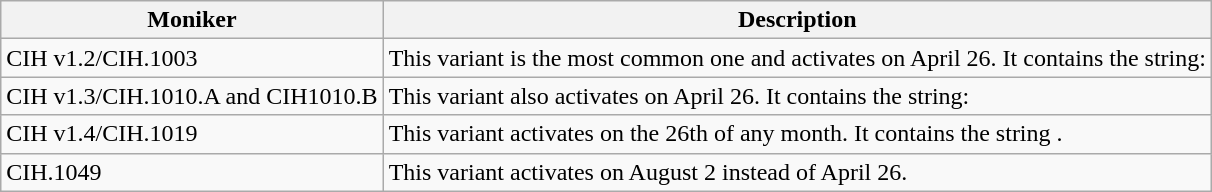<table class="wikitable">
<tr>
<th>Moniker</th>
<th>Description</th>
</tr>
<tr>
<td>CIH v1.2/CIH.1003</td>
<td>This variant is the most common one and activates on April 26. It contains the string: </td>
</tr>
<tr>
<td>CIH v1.3/CIH.1010.A and CIH1010.B</td>
<td>This variant also activates on April 26. It contains the string: </td>
</tr>
<tr>
<td>CIH v1.4/CIH.1019</td>
<td>This variant activates on the 26th of any month. It contains the string .</td>
</tr>
<tr>
<td>CIH.1049</td>
<td>This variant activates on August 2 instead of April 26.</td>
</tr>
</table>
